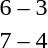<table style="text-align:center">
<tr>
<th width=200></th>
<th width=100></th>
<th width=200></th>
</tr>
<tr>
<td align=right><strong></strong></td>
<td>6 – 3</td>
<td align=left></td>
</tr>
<tr>
<td align=right><strong></strong></td>
<td>7 – 4</td>
<td align=left></td>
</tr>
</table>
